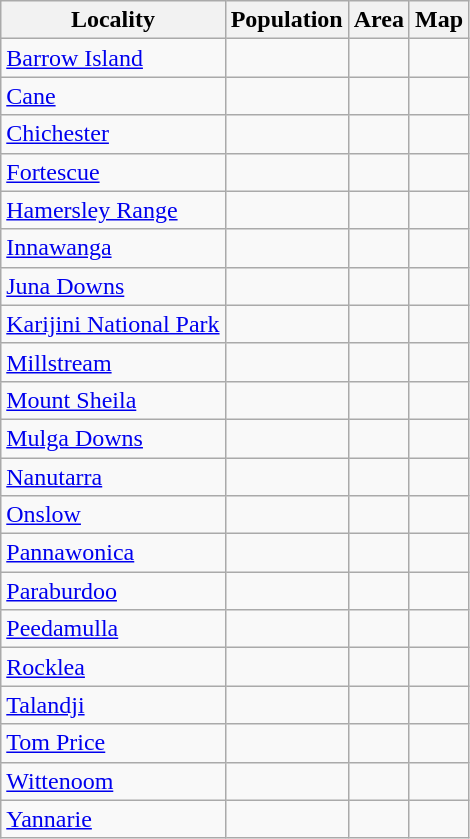<table class="wikitable sortable">
<tr>
<th>Locality</th>
<th data-sort-type=number>Population</th>
<th data-sort-type=number>Area</th>
<th>Map</th>
</tr>
<tr>
<td><a href='#'>Barrow Island</a></td>
<td></td>
<td></td>
<td></td>
</tr>
<tr>
<td><a href='#'>Cane</a></td>
<td></td>
<td></td>
<td></td>
</tr>
<tr>
<td><a href='#'>Chichester</a></td>
<td></td>
<td></td>
<td></td>
</tr>
<tr>
<td><a href='#'>Fortescue</a></td>
<td></td>
<td></td>
<td></td>
</tr>
<tr>
<td><a href='#'>Hamersley Range</a></td>
<td></td>
<td></td>
<td></td>
</tr>
<tr>
<td><a href='#'>Innawanga</a></td>
<td></td>
<td></td>
<td></td>
</tr>
<tr>
<td><a href='#'>Juna Downs</a></td>
<td></td>
<td></td>
<td></td>
</tr>
<tr>
<td><a href='#'>Karijini National Park</a></td>
<td></td>
<td></td>
<td></td>
</tr>
<tr>
<td><a href='#'>Millstream</a></td>
<td></td>
<td></td>
<td></td>
</tr>
<tr>
<td><a href='#'>Mount Sheila</a></td>
<td></td>
<td></td>
<td></td>
</tr>
<tr>
<td><a href='#'>Mulga Downs</a></td>
<td></td>
<td></td>
<td></td>
</tr>
<tr>
<td><a href='#'>Nanutarra</a></td>
<td></td>
<td></td>
<td></td>
</tr>
<tr>
<td><a href='#'>Onslow</a></td>
<td></td>
<td></td>
<td></td>
</tr>
<tr>
<td><a href='#'>Pannawonica</a></td>
<td></td>
<td></td>
<td></td>
</tr>
<tr>
<td><a href='#'>Paraburdoo</a></td>
<td></td>
<td></td>
<td></td>
</tr>
<tr>
<td><a href='#'>Peedamulla</a></td>
<td></td>
<td></td>
<td></td>
</tr>
<tr>
<td><a href='#'>Rocklea</a></td>
<td></td>
<td></td>
<td></td>
</tr>
<tr>
<td><a href='#'>Talandji</a></td>
<td></td>
<td></td>
<td></td>
</tr>
<tr>
<td><a href='#'>Tom Price</a></td>
<td></td>
<td></td>
<td></td>
</tr>
<tr>
<td><a href='#'>Wittenoom</a></td>
<td></td>
<td></td>
<td></td>
</tr>
<tr>
<td><a href='#'>Yannarie</a></td>
<td></td>
<td></td>
<td></td>
</tr>
</table>
